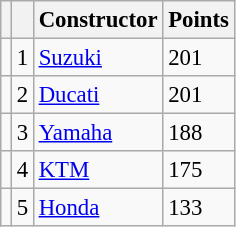<table class="wikitable" style="font-size: 95%;">
<tr>
<th></th>
<th></th>
<th>Constructor</th>
<th>Points</th>
</tr>
<tr>
<td></td>
<td align=center>1</td>
<td> <a href='#'>Suzuki</a></td>
<td align=left>201</td>
</tr>
<tr>
<td></td>
<td align=center>2</td>
<td> <a href='#'>Ducati</a></td>
<td align=left>201</td>
</tr>
<tr>
<td></td>
<td align=center>3</td>
<td> <a href='#'>Yamaha</a></td>
<td align=left>188</td>
</tr>
<tr>
<td></td>
<td align=center>4</td>
<td> <a href='#'>KTM</a></td>
<td align=left>175</td>
</tr>
<tr>
<td></td>
<td align=center>5</td>
<td> <a href='#'>Honda</a></td>
<td align=left>133</td>
</tr>
</table>
